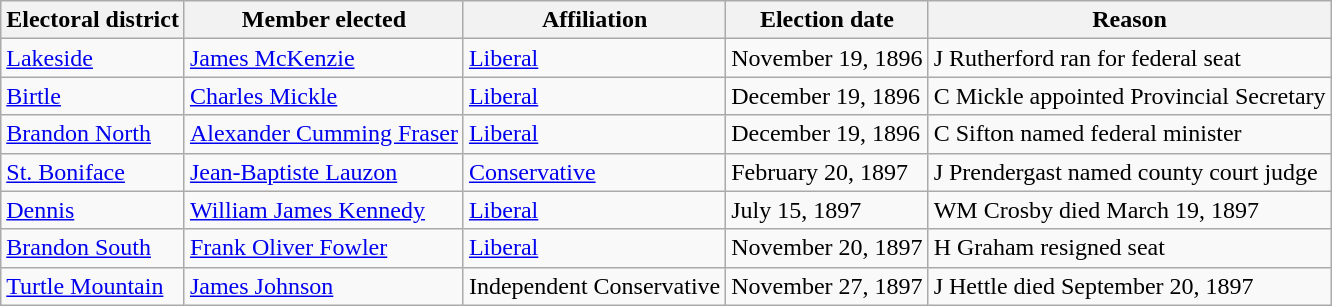<table class="wikitable sortable">
<tr>
<th>Electoral district</th>
<th>Member elected</th>
<th>Affiliation</th>
<th>Election date</th>
<th>Reason</th>
</tr>
<tr>
<td><a href='#'>Lakeside</a></td>
<td><a href='#'>James McKenzie</a></td>
<td><a href='#'>Liberal</a></td>
<td>November 19, 1896</td>
<td>J Rutherford ran for federal seat</td>
</tr>
<tr>
<td><a href='#'>Birtle</a></td>
<td><a href='#'>Charles Mickle</a></td>
<td><a href='#'>Liberal</a></td>
<td>December 19, 1896</td>
<td>C Mickle appointed Provincial Secretary</td>
</tr>
<tr>
<td><a href='#'>Brandon North</a></td>
<td><a href='#'>Alexander Cumming Fraser</a></td>
<td><a href='#'>Liberal</a></td>
<td>December 19, 1896</td>
<td>C Sifton named federal minister</td>
</tr>
<tr>
<td><a href='#'>St. Boniface</a></td>
<td><a href='#'>Jean-Baptiste Lauzon</a></td>
<td><a href='#'>Conservative</a></td>
<td>February 20, 1897</td>
<td>J Prendergast named county court judge</td>
</tr>
<tr>
<td><a href='#'>Dennis</a></td>
<td><a href='#'>William James Kennedy</a></td>
<td><a href='#'>Liberal</a></td>
<td>July 15, 1897</td>
<td>WM Crosby died March 19, 1897</td>
</tr>
<tr>
<td><a href='#'>Brandon South</a></td>
<td><a href='#'>Frank Oliver Fowler</a></td>
<td><a href='#'>Liberal</a></td>
<td>November 20, 1897</td>
<td>H Graham resigned seat</td>
</tr>
<tr>
<td><a href='#'>Turtle Mountain</a></td>
<td><a href='#'>James Johnson</a></td>
<td>Independent Conservative</td>
<td>November 27, 1897</td>
<td>J Hettle died September 20, 1897</td>
</tr>
</table>
